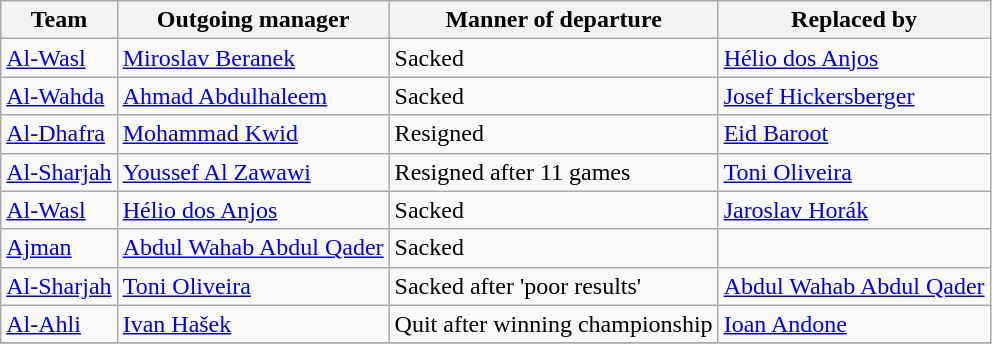<table class="wikitable">
<tr>
<th>Team</th>
<th>Outgoing manager</th>
<th>Manner of departure</th>
<th>Replaced by</th>
</tr>
<tr>
<td><a href='#'>Al-Wasl</a></td>
<td> <a href='#'>Miroslav Beranek</a></td>
<td>Sacked</td>
<td> <a href='#'>Hélio dos Anjos</a></td>
</tr>
<tr>
<td><a href='#'>Al-Wahda</a></td>
<td> <a href='#'>Ahmad Abdulhaleem</a></td>
<td>Sacked</td>
<td> <a href='#'>Josef Hickersberger</a></td>
</tr>
<tr>
<td><a href='#'>Al-Dhafra</a></td>
<td> <a href='#'>Mohammad Kwid</a></td>
<td>Resigned</td>
<td> <a href='#'>Eid Baroot</a></td>
</tr>
<tr>
<td><a href='#'>Al-Sharjah</a></td>
<td> <a href='#'>Youssef Al Zawawi</a></td>
<td>Resigned after 11 games</td>
<td> <a href='#'>Toni Oliveira</a></td>
</tr>
<tr>
<td><a href='#'>Al-Wasl</a></td>
<td> <a href='#'>Hélio dos Anjos</a></td>
<td>Sacked</td>
<td> <a href='#'>Jaroslav Horák</a></td>
</tr>
<tr>
<td><a href='#'>Ajman</a></td>
<td> <a href='#'>Abdul Wahab Abdul Qader</a></td>
<td>Sacked </td>
<td></td>
</tr>
<tr>
<td><a href='#'>Al-Sharjah</a></td>
<td> <a href='#'>Toni Oliveira</a></td>
<td>Sacked after 'poor results' </td>
<td> <a href='#'>Abdul Wahab Abdul Qader</a></td>
</tr>
<tr>
<td><a href='#'>Al-Ahli</a></td>
<td> <a href='#'>Ivan Hašek</a></td>
<td>Quit after winning championship </td>
<td> <a href='#'>Ioan Andone</a></td>
</tr>
<tr>
</tr>
</table>
